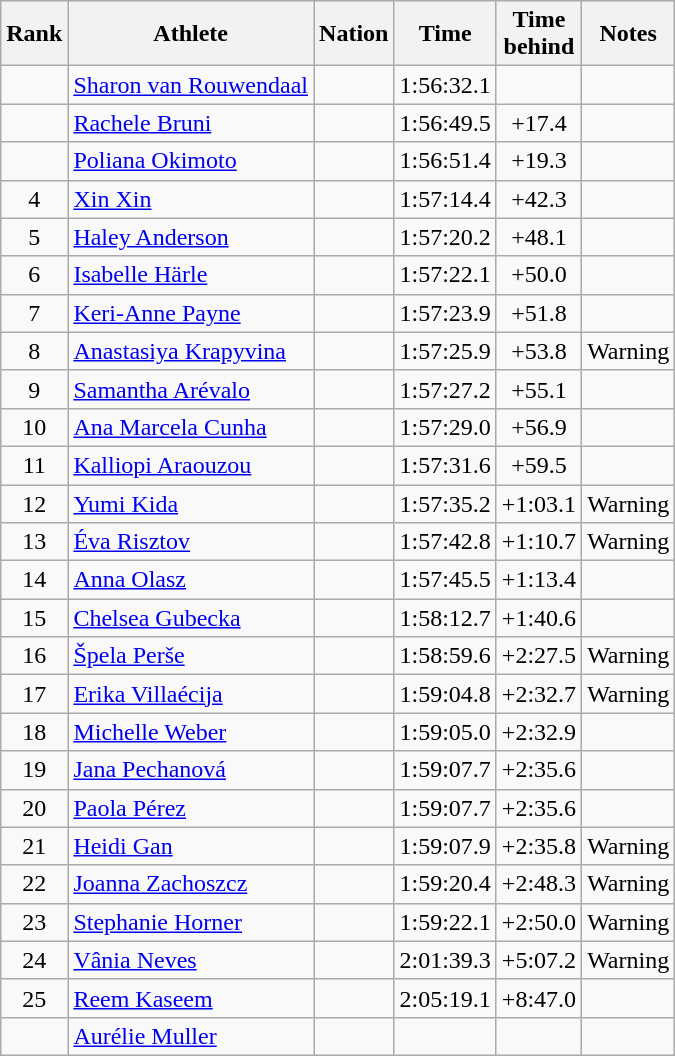<table class="wikitable sortable" style="text-align:center">
<tr>
<th data-sort-type="number">Rank</th>
<th>Athlete</th>
<th>Nation</th>
<th>Time</th>
<th>Time<br>behind</th>
<th>Notes</th>
</tr>
<tr>
<td></td>
<td align="left"><a href='#'>Sharon van Rouwendaal</a></td>
<td align="left"></td>
<td>1:56:32.1</td>
<td></td>
<td></td>
</tr>
<tr>
<td></td>
<td align="left"><a href='#'>Rachele Bruni</a></td>
<td align="left"></td>
<td>1:56:49.5</td>
<td>+17.4</td>
<td></td>
</tr>
<tr>
<td></td>
<td align="left"><a href='#'>Poliana Okimoto</a></td>
<td align="left"></td>
<td>1:56:51.4</td>
<td>+19.3</td>
<td></td>
</tr>
<tr>
<td>4</td>
<td align="left"><a href='#'>Xin Xin</a></td>
<td align="left"></td>
<td>1:57:14.4</td>
<td>+42.3</td>
<td></td>
</tr>
<tr>
<td>5</td>
<td align="left"><a href='#'>Haley Anderson</a></td>
<td align="left"></td>
<td>1:57:20.2</td>
<td>+48.1</td>
<td></td>
</tr>
<tr>
<td>6</td>
<td align="left"><a href='#'>Isabelle Härle</a></td>
<td align="left"></td>
<td>1:57:22.1</td>
<td>+50.0</td>
<td></td>
</tr>
<tr>
<td>7</td>
<td align="left"><a href='#'>Keri-Anne Payne</a></td>
<td align="left"></td>
<td>1:57:23.9</td>
<td>+51.8</td>
<td></td>
</tr>
<tr>
<td>8</td>
<td align="left"><a href='#'>Anastasiya Krapyvina</a></td>
<td align="left"></td>
<td>1:57:25.9</td>
<td>+53.8</td>
<td>Warning</td>
</tr>
<tr>
<td>9</td>
<td align="left"><a href='#'>Samantha Arévalo</a></td>
<td align="left"></td>
<td>1:57:27.2</td>
<td>+55.1</td>
<td></td>
</tr>
<tr>
<td>10</td>
<td align="left"><a href='#'>Ana Marcela Cunha</a></td>
<td align="left"></td>
<td>1:57:29.0</td>
<td>+56.9</td>
<td></td>
</tr>
<tr>
<td>11</td>
<td align="left"><a href='#'>Kalliopi Araouzou</a></td>
<td align="left"></td>
<td>1:57:31.6</td>
<td>+59.5</td>
<td></td>
</tr>
<tr>
<td>12</td>
<td align="left"><a href='#'>Yumi Kida</a></td>
<td align="left"></td>
<td>1:57:35.2</td>
<td>+1:03.1</td>
<td>Warning</td>
</tr>
<tr>
<td>13</td>
<td align="left"><a href='#'>Éva Risztov</a></td>
<td align="left"></td>
<td>1:57:42.8</td>
<td>+1:10.7</td>
<td>Warning</td>
</tr>
<tr>
<td>14</td>
<td align="left"><a href='#'>Anna Olasz</a></td>
<td align="left"></td>
<td>1:57:45.5</td>
<td>+1:13.4</td>
<td></td>
</tr>
<tr>
<td>15</td>
<td align="left"><a href='#'>Chelsea Gubecka</a></td>
<td align="left"></td>
<td>1:58:12.7</td>
<td>+1:40.6</td>
<td></td>
</tr>
<tr>
<td>16</td>
<td align="left"><a href='#'>Špela Perše</a></td>
<td align="left"></td>
<td>1:58:59.6</td>
<td>+2:27.5</td>
<td>Warning</td>
</tr>
<tr>
<td>17</td>
<td align="left"><a href='#'>Erika Villaécija</a></td>
<td align="left"></td>
<td>1:59:04.8</td>
<td>+2:32.7</td>
<td>Warning</td>
</tr>
<tr>
<td>18</td>
<td align="left"><a href='#'>Michelle Weber</a></td>
<td align="left"></td>
<td>1:59:05.0</td>
<td>+2:32.9</td>
<td></td>
</tr>
<tr>
<td>19</td>
<td align="left"><a href='#'>Jana Pechanová</a></td>
<td align="left"></td>
<td>1:59:07.7</td>
<td>+2:35.6</td>
<td></td>
</tr>
<tr>
<td>20</td>
<td align="left"><a href='#'>Paola Pérez</a></td>
<td align="left"></td>
<td>1:59:07.7</td>
<td>+2:35.6</td>
<td></td>
</tr>
<tr>
<td>21</td>
<td align="left"><a href='#'>Heidi Gan</a></td>
<td align="left"></td>
<td>1:59:07.9</td>
<td>+2:35.8</td>
<td>Warning</td>
</tr>
<tr>
<td>22</td>
<td align="left"><a href='#'>Joanna Zachoszcz</a></td>
<td align="left"></td>
<td>1:59:20.4</td>
<td>+2:48.3</td>
<td>Warning</td>
</tr>
<tr>
<td>23</td>
<td align="left"><a href='#'>Stephanie Horner</a></td>
<td align="left"></td>
<td>1:59:22.1</td>
<td>+2:50.0</td>
<td>Warning</td>
</tr>
<tr>
<td>24</td>
<td align="left"><a href='#'>Vânia Neves</a></td>
<td align="left"></td>
<td>2:01:39.3</td>
<td>+5:07.2</td>
<td>Warning</td>
</tr>
<tr>
<td>25</td>
<td align="left"><a href='#'>Reem Kaseem</a></td>
<td align="left"></td>
<td>2:05:19.1</td>
<td>+8:47.0</td>
<td></td>
</tr>
<tr>
<td></td>
<td align="left"><a href='#'>Aurélie Muller</a></td>
<td align="left"></td>
<td></td>
<td></td>
<td></td>
</tr>
</table>
